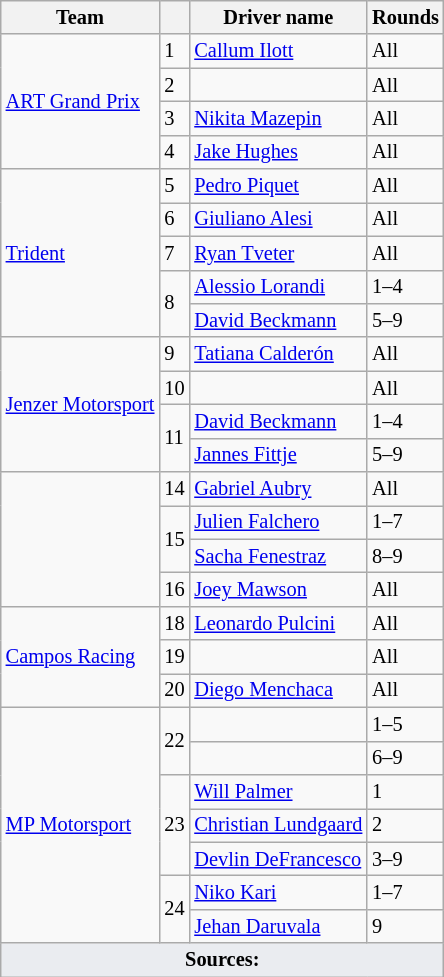<table class="wikitable" style="font-size:85%">
<tr>
<th>Team</th>
<th></th>
<th>Driver name</th>
<th>Rounds</th>
</tr>
<tr>
<td rowspan=4> <a href='#'>ART Grand Prix</a></td>
<td>1</td>
<td> <a href='#'>Callum Ilott</a></td>
<td>All</td>
</tr>
<tr>
<td>2</td>
<td></td>
<td>All</td>
</tr>
<tr>
<td>3</td>
<td> <a href='#'>Nikita Mazepin</a></td>
<td>All</td>
</tr>
<tr>
<td>4</td>
<td> <a href='#'>Jake Hughes</a></td>
<td>All</td>
</tr>
<tr>
<td rowspan=5> <a href='#'>Trident</a></td>
<td>5</td>
<td> <a href='#'>Pedro Piquet</a></td>
<td>All</td>
</tr>
<tr>
<td>6</td>
<td> <a href='#'>Giuliano Alesi</a></td>
<td>All</td>
</tr>
<tr>
<td>7</td>
<td> <a href='#'>Ryan Tveter</a></td>
<td>All</td>
</tr>
<tr>
<td rowspan=2>8</td>
<td> <a href='#'>Alessio Lorandi</a></td>
<td>1–4</td>
</tr>
<tr>
<td> <a href='#'>David Beckmann</a></td>
<td>5–9</td>
</tr>
<tr>
<td rowspan=4> <a href='#'>Jenzer Motorsport</a></td>
<td>9</td>
<td> <a href='#'>Tatiana Calderón</a></td>
<td>All</td>
</tr>
<tr>
<td>10</td>
<td></td>
<td>All</td>
</tr>
<tr>
<td rowspan=2>11</td>
<td> <a href='#'>David Beckmann</a></td>
<td>1–4</td>
</tr>
<tr>
<td> <a href='#'>Jannes Fittje</a></td>
<td>5–9</td>
</tr>
<tr>
<td rowspan=4></td>
<td>14</td>
<td> <a href='#'>Gabriel Aubry</a></td>
<td>All</td>
</tr>
<tr>
<td rowspan=2>15</td>
<td> <a href='#'>Julien Falchero</a></td>
<td>1–7</td>
</tr>
<tr>
<td> <a href='#'>Sacha Fenestraz</a></td>
<td>8–9</td>
</tr>
<tr>
<td>16</td>
<td> <a href='#'>Joey Mawson</a></td>
<td>All</td>
</tr>
<tr>
<td rowspan=3> <a href='#'>Campos Racing</a></td>
<td>18</td>
<td> <a href='#'>Leonardo Pulcini</a></td>
<td>All</td>
</tr>
<tr>
<td>19</td>
<td></td>
<td>All</td>
</tr>
<tr>
<td>20</td>
<td> <a href='#'>Diego Menchaca</a></td>
<td>All</td>
</tr>
<tr>
<td rowspan=7> <a href='#'>MP Motorsport</a></td>
<td rowspan=2>22</td>
<td></td>
<td>1–5</td>
</tr>
<tr>
<td></td>
<td>6–9</td>
</tr>
<tr>
<td rowspan=3>23</td>
<td> <a href='#'>Will Palmer</a></td>
<td>1</td>
</tr>
<tr>
<td> <a href='#'>Christian Lundgaard</a></td>
<td>2</td>
</tr>
<tr>
<td> <a href='#'>Devlin DeFrancesco</a></td>
<td>3–9</td>
</tr>
<tr>
<td rowspan=2>24</td>
<td> <a href='#'>Niko Kari</a></td>
<td>1–7</td>
</tr>
<tr>
<td> <a href='#'>Jehan Daruvala</a></td>
<td>9</td>
</tr>
<tr>
<td style="background-color:#EAECF0; text-align:center" colspan=4><strong>Sources:</strong></td>
</tr>
</table>
